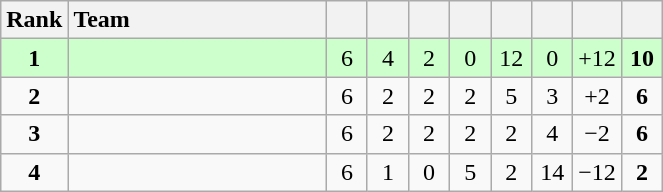<table class="wikitable" style="text-align: center;">
<tr>
<th width=30>Rank</th>
<th width=165 style="text-align:left;">Team</th>
<th width=20></th>
<th width=20></th>
<th width=20></th>
<th width=20></th>
<th width=20></th>
<th width=20></th>
<th width=20></th>
<th width=20></th>
</tr>
<tr style="background:#ccffcc;">
<td><strong>1</strong></td>
<td style="text-align:left;"></td>
<td>6</td>
<td>4</td>
<td>2</td>
<td>0</td>
<td>12</td>
<td>0</td>
<td>+12</td>
<td><strong>10</strong></td>
</tr>
<tr>
<td><strong>2</strong></td>
<td style="text-align:left;"></td>
<td>6</td>
<td>2</td>
<td>2</td>
<td>2</td>
<td>5</td>
<td>3</td>
<td>+2</td>
<td><strong>6</strong></td>
</tr>
<tr>
<td><strong>3</strong></td>
<td style="text-align:left;"></td>
<td>6</td>
<td>2</td>
<td>2</td>
<td>2</td>
<td>2</td>
<td>4</td>
<td>−2</td>
<td><strong>6</strong></td>
</tr>
<tr>
<td><strong>4</strong></td>
<td style="text-align:left;"></td>
<td>6</td>
<td>1</td>
<td>0</td>
<td>5</td>
<td>2</td>
<td>14</td>
<td>−12</td>
<td><strong>2</strong></td>
</tr>
</table>
